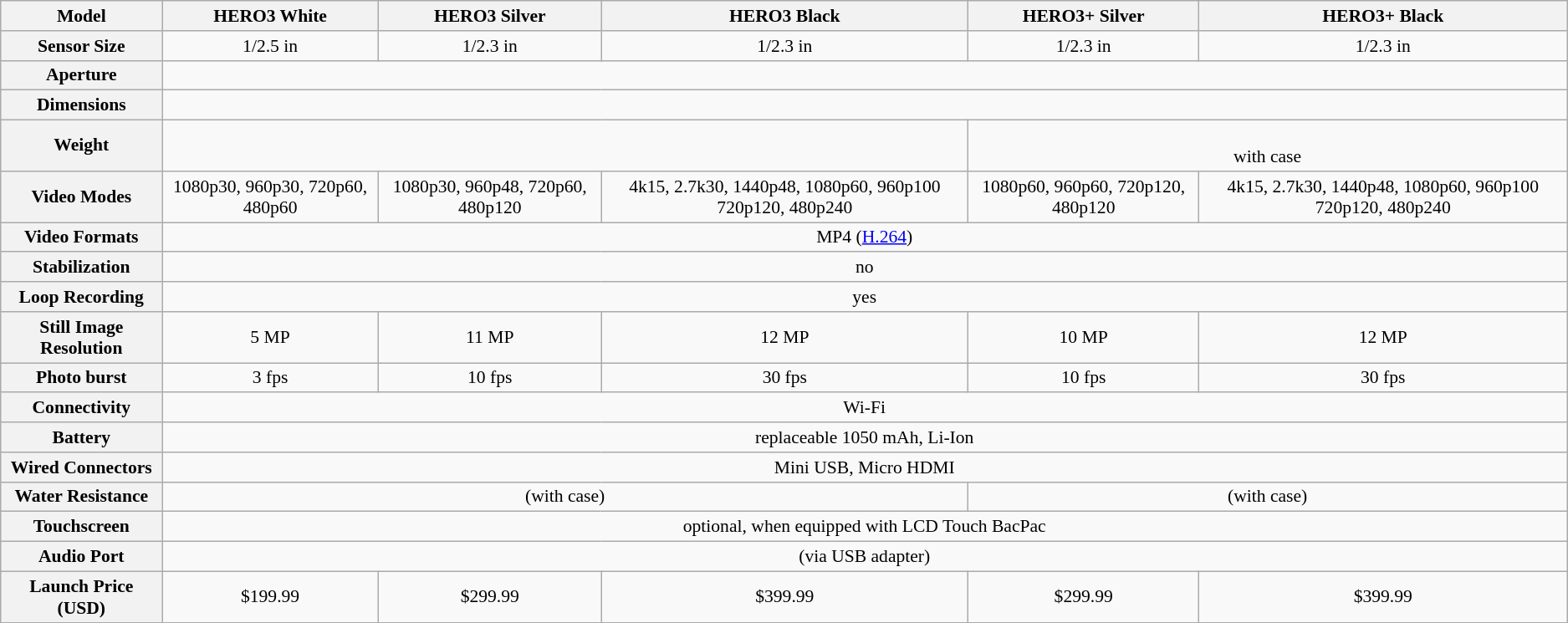<table class="wikitable" style="font-size:90%;text-align:center;">
<tr>
<th>Model</th>
<th>HERO3 White</th>
<th>HERO3 Silver</th>
<th>HERO3 Black</th>
<th>HERO3+ Silver</th>
<th>HERO3+ Black</th>
</tr>
<tr>
<th>Sensor Size</th>
<td>1/2.5 in</td>
<td>1/2.3 in</td>
<td>1/2.3 in</td>
<td>1/2.3 in</td>
<td>1/2.3 in</td>
</tr>
<tr>
<th>Aperture</th>
<td colspan=5></td>
</tr>
<tr>
<th>Dimensions</th>
<td colspan=5></td>
</tr>
<tr>
<th>Weight</th>
<td colspan=3></td>
<td colspan=2><br> with case</td>
</tr>
<tr>
<th>Video Modes</th>
<td>1080p30, 960p30, 720p60, 480p60</td>
<td>1080p30, 960p48, 720p60, 480p120</td>
<td>4k15, 2.7k30, 1440p48, 1080p60, 960p100 720p120, 480p240</td>
<td>1080p60, 960p60, 720p120, 480p120</td>
<td>4k15, 2.7k30, 1440p48, 1080p60, 960p100 720p120, 480p240</td>
</tr>
<tr>
<th>Video Formats</th>
<td colspan=5>MP4 (<a href='#'>H.264</a>)</td>
</tr>
<tr>
<th>Stabilization</th>
<td colspan=5>no</td>
</tr>
<tr>
<th>Loop Recording</th>
<td colspan=5>yes</td>
</tr>
<tr>
<th>Still Image Resolution</th>
<td>5 MP</td>
<td>11 MP</td>
<td>12 MP</td>
<td>10 MP</td>
<td>12 MP</td>
</tr>
<tr>
<th>Photo burst</th>
<td>3 fps</td>
<td>10 fps</td>
<td>30 fps</td>
<td>10 fps</td>
<td>30 fps</td>
</tr>
<tr>
<th>Connectivity</th>
<td colspan=5>Wi-Fi</td>
</tr>
<tr>
<th>Battery</th>
<td colspan=5>replaceable 1050 mAh, Li-Ion</td>
</tr>
<tr>
<th>Wired Connectors</th>
<td colspan=5>Mini USB, Micro HDMI</td>
</tr>
<tr>
<th>Water Resistance</th>
<td colspan=3> (with case)</td>
<td colspan=5> (with case)</td>
</tr>
<tr>
<th>Touchscreen</th>
<td colspan=5>optional, when equipped with LCD Touch BacPac</td>
</tr>
<tr>
<th>Audio Port</th>
<td colspan=5> (via USB adapter)</td>
</tr>
<tr>
<th>Launch Price (USD)</th>
<td>$199.99</td>
<td>$299.99</td>
<td>$399.99</td>
<td>$299.99</td>
<td>$399.99</td>
</tr>
</table>
